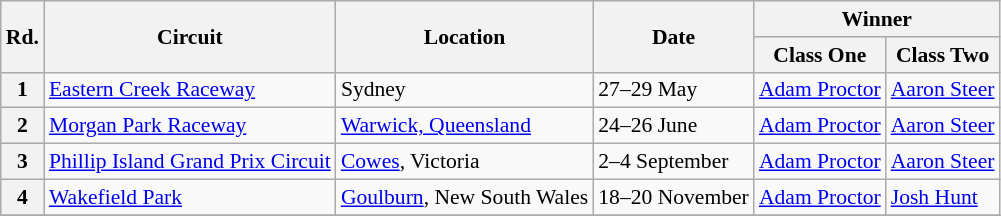<table class="wikitable" style="font-size: 90%">
<tr>
<th rowspan=2>Rd.</th>
<th rowspan=2>Circuit</th>
<th rowspan=2>Location</th>
<th rowspan=2>Date</th>
<th colspan=2>Winner</th>
</tr>
<tr>
<th>Class One</th>
<th>Class Two</th>
</tr>
<tr>
<th>1</th>
<td><a href='#'>Eastern Creek Raceway</a></td>
<td>Sydney</td>
<td>27–29 May</td>
<td><a href='#'>Adam Proctor</a></td>
<td><a href='#'>Aaron Steer</a></td>
</tr>
<tr>
<th>2</th>
<td><a href='#'>Morgan Park Raceway</a></td>
<td><a href='#'>Warwick, Queensland</a></td>
<td>24–26 June</td>
<td><a href='#'>Adam Proctor</a></td>
<td><a href='#'>Aaron Steer</a></td>
</tr>
<tr>
<th>3</th>
<td><a href='#'>Phillip Island Grand Prix Circuit</a></td>
<td><a href='#'>Cowes</a>, Victoria</td>
<td>2–4 September</td>
<td><a href='#'>Adam Proctor</a></td>
<td><a href='#'>Aaron Steer</a></td>
</tr>
<tr>
<th>4</th>
<td><a href='#'>Wakefield Park</a></td>
<td><a href='#'>Goulburn</a>, New South Wales</td>
<td>18–20 November</td>
<td><a href='#'>Adam Proctor</a></td>
<td><a href='#'>Josh Hunt</a></td>
</tr>
<tr>
</tr>
</table>
